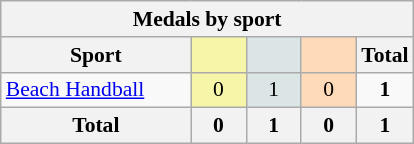<table class="wikitable" style="font-size:90%; text-align:center;">
<tr>
<th colspan=5>Medals by sport</th>
</tr>
<tr>
<th width=120>Sport</th>
<th scope="col" width=30 style="background:#F7F6A8;"></th>
<th scope="col" width=30 style="background:#DCE5E5;"></th>
<th scope="col" width=30 style="background:#FFDAB9;"></th>
<th width=30>Total</th>
</tr>
<tr>
<td align=left> <a href='#'>Beach Handball</a></td>
<td style="background:#F7F6A8;">0</td>
<td style="background:#DCE5E5;">1</td>
<td style="background:#FFDAB9;">0</td>
<td><strong>1</strong></td>
</tr>
<tr class="sortbottom">
<th>Total</th>
<th>0</th>
<th>1</th>
<th>0</th>
<th>1</th>
</tr>
</table>
